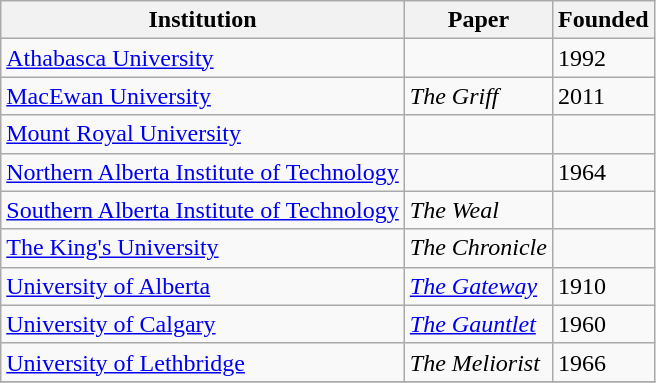<table class="wikitable sortable">
<tr>
<th>Institution</th>
<th>Paper</th>
<th>Founded</th>
</tr>
<tr>
<td><a href='#'>Athabasca University</a></td>
<td><em></em></td>
<td>1992</td>
</tr>
<tr>
<td><a href='#'>MacEwan University</a></td>
<td><em>The Griff</em></td>
<td>2011</td>
</tr>
<tr>
<td><a href='#'>Mount Royal University</a></td>
<td><em></em></td>
<td></td>
</tr>
<tr>
<td><a href='#'>Northern Alberta Institute of Technology</a></td>
<td><em></em></td>
<td>1964</td>
</tr>
<tr>
<td><a href='#'>Southern Alberta Institute of Technology</a></td>
<td><em>The Weal</em></td>
<td></td>
</tr>
<tr>
<td><a href='#'>The King's University</a></td>
<td><em>The Chronicle</em></td>
<td></td>
</tr>
<tr>
<td><a href='#'>University of Alberta</a></td>
<td><em><a href='#'>The Gateway</a></em></td>
<td>1910</td>
</tr>
<tr>
<td><a href='#'>University of Calgary</a></td>
<td><em><a href='#'>The Gauntlet</a></em></td>
<td>1960</td>
</tr>
<tr>
<td><a href='#'>University of Lethbridge</a></td>
<td><em>The Meliorist</em></td>
<td>1966</td>
</tr>
<tr>
</tr>
</table>
